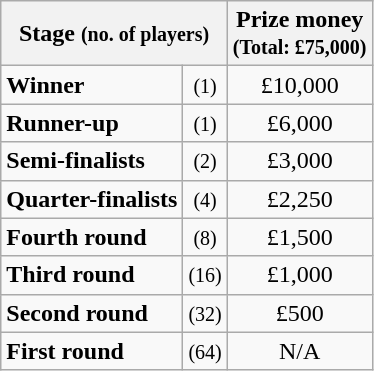<table class="wikitable">
<tr>
<th colspan=2>Stage <small>(no. of players)</small></th>
<th>Prize money<br><small>(Total: £75,000)</small></th>
</tr>
<tr>
<td><strong>Winner</strong></td>
<td align=center><small>(1)</small></td>
<td align=center>£10,000</td>
</tr>
<tr>
<td><strong>Runner-up</strong></td>
<td align=center><small>(1)</small></td>
<td align=center>£6,000</td>
</tr>
<tr>
<td><strong>Semi-finalists</strong></td>
<td align=center><small>(2)</small></td>
<td align=center>£3,000</td>
</tr>
<tr>
<td><strong>Quarter-finalists</strong></td>
<td align=center><small>(4)</small></td>
<td align=center>£2,250</td>
</tr>
<tr>
<td><strong>Fourth round</strong></td>
<td align=center><small>(8)</small></td>
<td align=center>£1,500</td>
</tr>
<tr>
<td><strong>Third round</strong></td>
<td align=center><small>(16)</small></td>
<td align=center>£1,000</td>
</tr>
<tr>
<td><strong>Second round</strong></td>
<td align=center><small>(32)</small></td>
<td align=center>£500</td>
</tr>
<tr>
<td><strong>First round</strong></td>
<td align=center><small>(64)</small></td>
<td align=center>N/A</td>
</tr>
</table>
